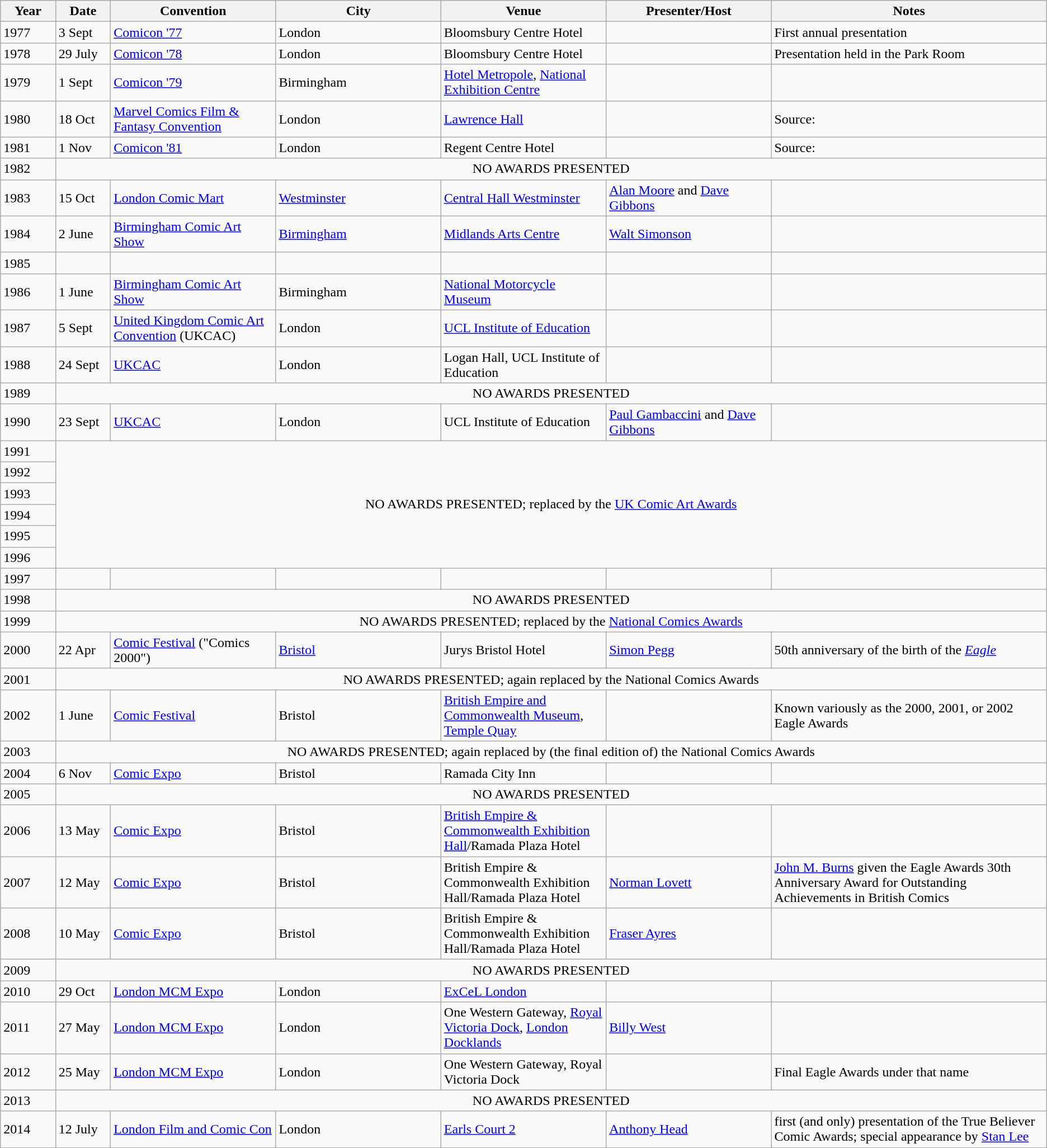<table class="wikitable">
<tr>
<th scope="col" style="width:5%;">Year</th>
<th scope="col" style="width:5%;">Date</th>
<th scope="col" style="width:15%;">Convention</th>
<th scope="col" style="width:15%;">City</th>
<th scope="col" style="width:15%;">Venue</th>
<th scope="col" style="width:15%;">Presenter/Host</th>
<th scope="col" style="width:25%;">Notes</th>
</tr>
<tr>
<td>1977</td>
<td>3 Sept</td>
<td><a href='#'>Comicon '77</a></td>
<td>London</td>
<td>Bloomsbury Centre Hotel</td>
<td></td>
<td>First annual presentation</td>
</tr>
<tr>
<td>1978</td>
<td>29 July</td>
<td><a href='#'>Comicon '78</a></td>
<td>London</td>
<td>Bloomsbury Centre Hotel</td>
<td></td>
<td>Presentation held in the Park Room</td>
</tr>
<tr>
<td>1979</td>
<td>1 Sept</td>
<td><a href='#'>Comicon '79</a></td>
<td>Birmingham</td>
<td><a href='#'>Hotel Metropole</a>, <a href='#'>National Exhibition Centre</a></td>
<td></td>
<td></td>
</tr>
<tr>
<td>1980</td>
<td>18 Oct</td>
<td><a href='#'>Marvel Comics Film & Fantasy Convention</a></td>
<td>London</td>
<td><a href='#'>Lawrence Hall</a></td>
<td></td>
<td>Source:</td>
</tr>
<tr>
<td>1981</td>
<td>1 Nov</td>
<td><a href='#'>Comicon '81</a></td>
<td>London</td>
<td>Regent Centre Hotel</td>
<td></td>
<td>Source:</td>
</tr>
<tr>
<td>1982</td>
<td colspan = "6" style="text-align: center;">NO AWARDS PRESENTED</td>
</tr>
<tr>
<td>1983</td>
<td>15 Oct</td>
<td><a href='#'>London Comic Mart</a></td>
<td><a href='#'>Westminster</a></td>
<td><a href='#'>Central Hall Westminster</a></td>
<td><a href='#'>Alan Moore</a> and <a href='#'>Dave Gibbons</a></td>
<td></td>
</tr>
<tr>
<td>1984</td>
<td>2 June</td>
<td><a href='#'>Birmingham Comic Art Show</a></td>
<td><a href='#'>Birmingham</a></td>
<td><a href='#'>Midlands Arts Centre</a></td>
<td><a href='#'>Walt Simonson</a></td>
<td></td>
</tr>
<tr>
<td>1985</td>
<td></td>
<td></td>
<td></td>
<td></td>
<td></td>
<td></td>
</tr>
<tr>
<td>1986</td>
<td>1 June</td>
<td><a href='#'>Birmingham Comic Art Show</a></td>
<td>Birmingham</td>
<td><a href='#'>National Motorcycle Museum</a></td>
<td></td>
<td></td>
</tr>
<tr>
<td>1987</td>
<td>5 Sept</td>
<td><a href='#'>United Kingdom Comic Art Convention</a> (UKCAC)</td>
<td>London</td>
<td><a href='#'>UCL Institute of Education</a></td>
<td></td>
<td></td>
</tr>
<tr>
<td>1988</td>
<td>24 Sept</td>
<td><a href='#'>UKCAC</a></td>
<td>London</td>
<td>Logan Hall, UCL Institute of Education</td>
<td></td>
<td></td>
</tr>
<tr>
<td>1989</td>
<td colspan = "6" style="text-align: center;">NO AWARDS PRESENTED</td>
</tr>
<tr>
<td>1990</td>
<td>23 Sept</td>
<td><a href='#'>UKCAC</a></td>
<td>London</td>
<td>UCL Institute of Education</td>
<td><a href='#'>Paul Gambaccini</a> and <a href='#'>Dave Gibbons</a></td>
<td></td>
</tr>
<tr>
<td>1991</td>
<td rowspan = "6" colspan = "6" style="text-align: center;">NO AWARDS PRESENTED; replaced by the <a href='#'>UK Comic Art Awards</a></td>
</tr>
<tr>
<td>1992</td>
</tr>
<tr>
<td>1993</td>
</tr>
<tr>
<td>1994</td>
</tr>
<tr>
<td>1995</td>
</tr>
<tr>
<td>1996</td>
</tr>
<tr>
<td>1997</td>
<td></td>
<td></td>
<td></td>
<td></td>
<td></td>
<td></td>
</tr>
<tr>
<td>1998</td>
<td colspan = "6" style="text-align: center;">NO AWARDS PRESENTED</td>
</tr>
<tr>
<td>1999</td>
<td colspan = "6" style="text-align: center;">NO AWARDS PRESENTED; replaced by the <a href='#'>National Comics Awards</a></td>
</tr>
<tr>
<td>2000</td>
<td>22 Apr</td>
<td><a href='#'>Comic Festival</a> ("Comics 2000")</td>
<td><a href='#'>Bristol</a></td>
<td>Jurys Bristol Hotel</td>
<td><a href='#'>Simon Pegg</a></td>
<td>50th anniversary of the birth of the <em><a href='#'>Eagle</a></em></td>
</tr>
<tr>
<td>2001</td>
<td colspan = "6" style="text-align: center;">NO AWARDS PRESENTED; again replaced by the National Comics Awards</td>
</tr>
<tr>
<td>2002</td>
<td>1 June</td>
<td><a href='#'>Comic Festival</a></td>
<td>Bristol</td>
<td><a href='#'>British Empire and Commonwealth Museum</a>, <a href='#'>Temple Quay</a></td>
<td></td>
<td>Known variously as the 2000, 2001, or 2002 Eagle Awards</td>
</tr>
<tr>
<td>2003</td>
<td colspan = "6" style="text-align: center;">NO AWARDS PRESENTED; again replaced by (the final edition of) the National Comics Awards</td>
</tr>
<tr>
<td>2004</td>
<td>6 Nov</td>
<td><a href='#'>Comic Expo</a></td>
<td>Bristol</td>
<td>Ramada City Inn</td>
<td></td>
<td></td>
</tr>
<tr>
<td>2005</td>
<td colspan = "6" style="text-align: center;">NO AWARDS PRESENTED</td>
</tr>
<tr>
<td>2006</td>
<td>13 May</td>
<td><a href='#'>Comic Expo</a></td>
<td>Bristol</td>
<td><a href='#'>British Empire & Commonwealth Exhibition Hall</a>/Ramada Plaza Hotel</td>
<td></td>
<td></td>
</tr>
<tr>
<td>2007</td>
<td>12 May</td>
<td><a href='#'>Comic Expo</a></td>
<td>Bristol</td>
<td>British Empire & Commonwealth Exhibition Hall/Ramada Plaza Hotel</td>
<td><a href='#'>Norman Lovett</a></td>
<td><a href='#'>John M. Burns</a> given the Eagle Awards 30th Anniversary Award for Outstanding Achievements in British Comics</td>
</tr>
<tr>
<td>2008</td>
<td>10 May</td>
<td><a href='#'>Comic Expo</a></td>
<td>Bristol</td>
<td>British Empire & Commonwealth Exhibition Hall/Ramada Plaza Hotel</td>
<td><a href='#'>Fraser Ayres</a></td>
<td></td>
</tr>
<tr>
<td>2009</td>
<td colspan = "6" style="text-align: center;">NO AWARDS PRESENTED</td>
</tr>
<tr>
<td>2010</td>
<td>29 Oct</td>
<td><a href='#'>London MCM Expo</a></td>
<td>London</td>
<td><a href='#'>ExCeL London</a></td>
<td></td>
<td></td>
</tr>
<tr>
<td>2011</td>
<td>27 May</td>
<td><a href='#'>London MCM Expo</a></td>
<td>London</td>
<td>One Western Gateway, <a href='#'>Royal Victoria Dock</a>, <a href='#'>London Docklands</a></td>
<td><a href='#'>Billy West</a></td>
<td></td>
</tr>
<tr>
<td>2012</td>
<td>25 May</td>
<td><a href='#'>London MCM Expo</a></td>
<td>London</td>
<td>One Western Gateway, Royal Victoria Dock</td>
<td></td>
<td>Final Eagle Awards under that name</td>
</tr>
<tr>
<td>2013</td>
<td colspan = "6" style="text-align: center;">NO AWARDS PRESENTED</td>
</tr>
<tr>
<td>2014</td>
<td>12 July</td>
<td><a href='#'>London Film and Comic Con</a></td>
<td>London</td>
<td><a href='#'>Earls Court 2</a></td>
<td><a href='#'>Anthony Head</a></td>
<td>first (and only) presentation of the True Believer Comic Awards; special appearance by <a href='#'>Stan Lee</a></td>
</tr>
</table>
